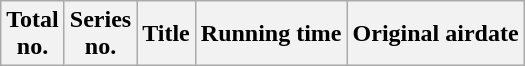<table class="wikitable plainrowheaders">
<tr>
<th>Total<br>no.</th>
<th>Series<br>no.</th>
<th>Title</th>
<th>Running time</th>
<th>Original airdate<br>






</th>
</tr>
</table>
